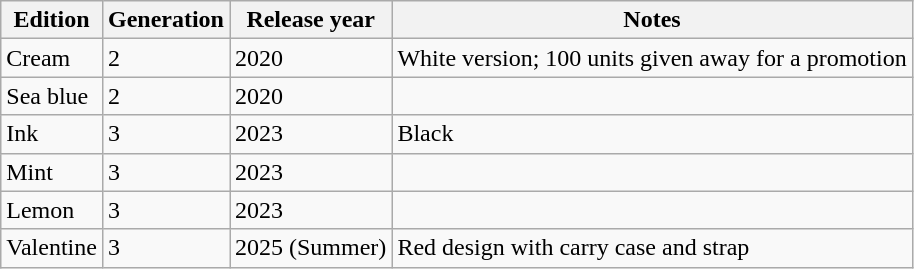<table class="wikitable sortable">
<tr>
<th>Edition</th>
<th>Generation</th>
<th>Release year</th>
<th>Notes</th>
</tr>
<tr>
<td>Cream</td>
<td>2</td>
<td>2020</td>
<td>White version; 100 units given away for a promotion</td>
</tr>
<tr>
<td>Sea blue</td>
<td>2</td>
<td>2020</td>
<td></td>
</tr>
<tr>
<td>Ink</td>
<td>3</td>
<td>2023</td>
<td>Black</td>
</tr>
<tr>
<td>Mint</td>
<td>3</td>
<td>2023</td>
<td></td>
</tr>
<tr>
<td>Lemon</td>
<td>3</td>
<td>2023</td>
<td></td>
</tr>
<tr>
<td>Valentine</td>
<td>3</td>
<td>2025 (Summer)</td>
<td>Red design with carry case and strap</td>
</tr>
</table>
